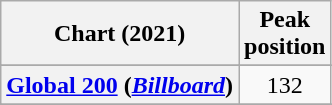<table class="wikitable sortable plainrowheaders" style="text-align:center">
<tr>
<th>Chart (2021)</th>
<th>Peak<br>position</th>
</tr>
<tr>
</tr>
<tr>
<th scope="row"><a href='#'>Global 200</a> (<em><a href='#'>Billboard</a></em>)</th>
<td>132</td>
</tr>
<tr>
</tr>
<tr>
</tr>
<tr>
</tr>
</table>
